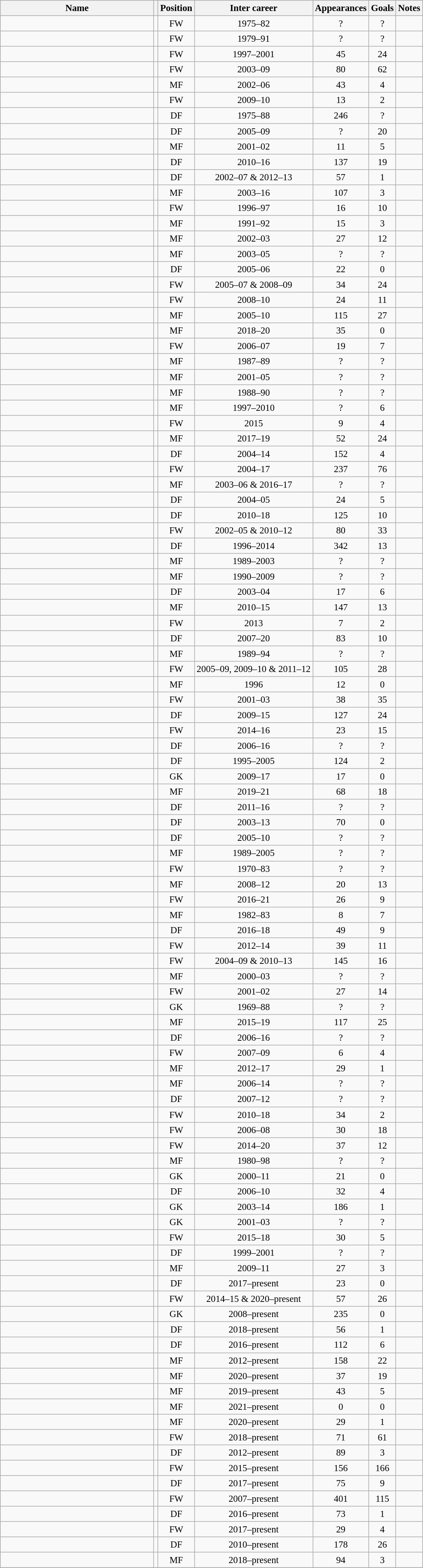<table class="wikitable sortable" style="font-size: 95%; text-align: center;">
<tr>
<th style="width:16em">Name</th>
<th></th>
<th>Position</th>
<th>Inter career</th>
<th>Appearances</th>
<th>Goals</th>
<th>Notes</th>
</tr>
<tr>
<td align="left"></td>
<td align="left"></td>
<td>FW</td>
<td>1975–82</td>
<td>?</td>
<td>?</td>
<td></td>
</tr>
<tr>
<td align="left"></td>
<td align="left"></td>
<td>FW</td>
<td>1979–91</td>
<td>?</td>
<td>?</td>
<td></td>
</tr>
<tr>
<td align="left"></td>
<td align="left"></td>
<td>FW</td>
<td>1997–2001</td>
<td>45</td>
<td>24</td>
<td></td>
</tr>
<tr>
<td align="left"></td>
<td align="left"></td>
<td>FW</td>
<td>2003–09</td>
<td>80</td>
<td>62</td>
<td></td>
</tr>
<tr>
<td align="left"></td>
<td align="left"></td>
<td>MF</td>
<td>2002–06</td>
<td>43</td>
<td>4</td>
<td></td>
</tr>
<tr>
<td align="left"></td>
<td align="left"></td>
<td>FW</td>
<td>2009–10</td>
<td>13</td>
<td>2</td>
<td></td>
</tr>
<tr>
<td align="left"></td>
<td align="left"></td>
<td>DF</td>
<td>1975–88</td>
<td>246</td>
<td>?</td>
<td></td>
</tr>
<tr>
<td align="left"></td>
<td align="left"></td>
<td>DF</td>
<td>2005–09</td>
<td>?</td>
<td>20</td>
<td></td>
</tr>
<tr>
<td align="left"></td>
<td align="left"></td>
<td>MF</td>
<td>2001–02</td>
<td>11</td>
<td>5</td>
<td></td>
</tr>
<tr>
<td align="left"></td>
<td align="left"></td>
<td>DF</td>
<td>2010–16</td>
<td>137</td>
<td>19</td>
<td></td>
</tr>
<tr>
<td align="left"></td>
<td align="left"></td>
<td>DF</td>
<td>2002–07 & 2012–13</td>
<td>57</td>
<td>1</td>
<td></td>
</tr>
<tr>
<td align="left"></td>
<td align="left"></td>
<td>MF</td>
<td>2003–16</td>
<td>107</td>
<td>3</td>
<td></td>
</tr>
<tr>
<td align="left"></td>
<td align="left"></td>
<td>FW</td>
<td>1996–97</td>
<td>16</td>
<td>10</td>
<td></td>
</tr>
<tr>
<td align="left"></td>
<td align="left"></td>
<td>MF</td>
<td>1991–92</td>
<td>15</td>
<td>3</td>
<td></td>
</tr>
<tr>
<td align="left"></td>
<td align="left"></td>
<td>MF</td>
<td>2002–03</td>
<td>27</td>
<td>12</td>
<td></td>
</tr>
<tr>
<td align="left"></td>
<td align="left"></td>
<td>MF</td>
<td>2003–05</td>
<td>?</td>
<td>?</td>
<td></td>
</tr>
<tr>
<td align="left"></td>
<td align="left"></td>
<td>DF</td>
<td>2005–06</td>
<td>22</td>
<td>0</td>
<td></td>
</tr>
<tr>
<td align="left"></td>
<td align="left"></td>
<td>FW</td>
<td>2005–07 & 2008–09</td>
<td>34</td>
<td>24</td>
<td></td>
</tr>
<tr>
<td align="left"></td>
<td align="left"></td>
<td>FW</td>
<td>2008–10</td>
<td>24</td>
<td>11</td>
<td></td>
</tr>
<tr>
<td align="left"></td>
<td align="left"></td>
<td>MF</td>
<td>2005–10</td>
<td>115</td>
<td>27</td>
<td></td>
</tr>
<tr>
<td align="left"></td>
<td align="left"></td>
<td>MF</td>
<td>2018–20</td>
<td>35</td>
<td>0</td>
<td></td>
</tr>
<tr>
<td align="left"></td>
<td align="left"></td>
<td>FW</td>
<td>2006–07</td>
<td>19</td>
<td>7</td>
<td></td>
</tr>
<tr>
<td align="left"></td>
<td align="left"></td>
<td>MF</td>
<td>1987–89</td>
<td>?</td>
<td>?</td>
<td></td>
</tr>
<tr>
<td align="left"></td>
<td align="left"></td>
<td>MF</td>
<td>2001–05</td>
<td>?</td>
<td>?</td>
<td></td>
</tr>
<tr>
<td align="left"></td>
<td align="left"></td>
<td>MF</td>
<td>1988–90</td>
<td>?</td>
<td>?</td>
<td></td>
</tr>
<tr>
<td align="left"></td>
<td align="left"></td>
<td>MF</td>
<td>1997–2010</td>
<td>?</td>
<td>6</td>
<td></td>
</tr>
<tr>
<td align="left"></td>
<td align="left"></td>
<td>FW</td>
<td>2015</td>
<td>9</td>
<td>4</td>
<td></td>
</tr>
<tr>
<td align="left"></td>
<td align="left"></td>
<td>MF</td>
<td>2017–19</td>
<td>52</td>
<td>24</td>
<td></td>
</tr>
<tr>
<td align="left"></td>
<td align="left"></td>
<td>DF</td>
<td>2004–14</td>
<td>152</td>
<td>4</td>
<td></td>
</tr>
<tr>
<td align="left"></td>
<td align="left"></td>
<td>FW</td>
<td>2004–17</td>
<td>237</td>
<td>76</td>
<td></td>
</tr>
<tr>
<td align="left"></td>
<td align="left"></td>
<td>MF</td>
<td>2003–06 & 2016–17</td>
<td>?</td>
<td>?</td>
<td></td>
</tr>
<tr>
<td align="left"></td>
<td align="left"></td>
<td>DF</td>
<td>2004–05</td>
<td>24</td>
<td>5</td>
<td></td>
</tr>
<tr>
<td align="left"></td>
<td align="left"></td>
<td>DF</td>
<td>2010–18</td>
<td>125</td>
<td>10</td>
<td></td>
</tr>
<tr>
<td align="left"></td>
<td align="left"></td>
<td>FW</td>
<td>2002–05 & 2010–12</td>
<td>80</td>
<td>33</td>
<td></td>
</tr>
<tr>
<td align="left"></td>
<td align="left"></td>
<td>DF</td>
<td>1996–2014</td>
<td>342</td>
<td>13</td>
<td></td>
</tr>
<tr>
<td align="left"></td>
<td align="left"></td>
<td>MF</td>
<td>1989–2003</td>
<td>?</td>
<td>?</td>
<td></td>
</tr>
<tr>
<td align="left"></td>
<td align="left"></td>
<td>MF</td>
<td>1990–2009</td>
<td>?</td>
<td>?</td>
<td></td>
</tr>
<tr>
<td align="left"></td>
<td align="left"></td>
<td>DF</td>
<td>2003–04</td>
<td>17</td>
<td>6</td>
<td></td>
</tr>
<tr>
<td align="left"></td>
<td align="left"></td>
<td>MF</td>
<td>2010–15</td>
<td>147</td>
<td>13</td>
<td></td>
</tr>
<tr>
<td align="left"></td>
<td align="left"></td>
<td>FW</td>
<td>2013</td>
<td>7</td>
<td>2</td>
<td></td>
</tr>
<tr>
<td align="left"></td>
<td align="left"></td>
<td>DF</td>
<td>2007–20</td>
<td>83</td>
<td>10</td>
<td></td>
</tr>
<tr>
<td align="left"></td>
<td align="left"></td>
<td>MF</td>
<td>1989–94</td>
<td>?</td>
<td>?</td>
<td></td>
</tr>
<tr>
<td align="left"></td>
<td align="left"></td>
<td>FW</td>
<td>2005–09, 2009–10 & 2011–12</td>
<td>105</td>
<td>28</td>
<td></td>
</tr>
<tr>
<td align="left"></td>
<td align="left"></td>
<td>MF</td>
<td>1996</td>
<td>12</td>
<td>0</td>
<td></td>
</tr>
<tr>
<td align="left"></td>
<td align="left"></td>
<td>FW</td>
<td>2001–03</td>
<td>38</td>
<td>35</td>
<td></td>
</tr>
<tr>
<td align="left"></td>
<td align="left"></td>
<td>DF</td>
<td>2009–15</td>
<td>127</td>
<td>24</td>
<td></td>
</tr>
<tr>
<td align="left"></td>
<td align="left"></td>
<td>FW</td>
<td>2014–16</td>
<td>23</td>
<td>15</td>
<td></td>
</tr>
<tr>
<td align="left"></td>
<td align="left"></td>
<td>DF</td>
<td>2006–16</td>
<td>?</td>
<td>?</td>
<td></td>
</tr>
<tr>
<td align="left"></td>
<td align="left"></td>
<td>DF</td>
<td>1995–2005</td>
<td>124</td>
<td>2</td>
<td></td>
</tr>
<tr>
<td align="left"></td>
<td align="left"></td>
<td>GK</td>
<td>2009–17</td>
<td>17</td>
<td>0</td>
<td></td>
</tr>
<tr>
<td align="left"></td>
<td align="left"></td>
<td>MF</td>
<td>2019–21</td>
<td>68</td>
<td>18</td>
<td></td>
</tr>
<tr>
<td align="left"></td>
<td align="left"></td>
<td>DF</td>
<td>2011–16</td>
<td>?</td>
<td>?</td>
<td></td>
</tr>
<tr>
<td align="left"></td>
<td align="left"></td>
<td>DF</td>
<td>2003–13</td>
<td>70</td>
<td>0</td>
<td></td>
</tr>
<tr>
<td align="left"></td>
<td align="left"></td>
<td>DF</td>
<td>2005–10</td>
<td>?</td>
<td>?</td>
<td></td>
</tr>
<tr>
<td align="left"></td>
<td align="left"></td>
<td>MF</td>
<td>1989–2005</td>
<td>?</td>
<td>?</td>
<td></td>
</tr>
<tr>
<td align="left"></td>
<td align="left"></td>
<td>FW</td>
<td>1970–83</td>
<td>?</td>
<td>?</td>
<td></td>
</tr>
<tr>
<td align="left"></td>
<td align="left"></td>
<td>MF</td>
<td>2008–12</td>
<td>20</td>
<td>13</td>
<td></td>
</tr>
<tr>
<td align="left"></td>
<td align="left"></td>
<td>FW</td>
<td>2016–21</td>
<td>26</td>
<td>9</td>
<td></td>
</tr>
<tr>
<td align="left"></td>
<td align="left"></td>
<td>MF</td>
<td>1982–83</td>
<td>8</td>
<td>7</td>
<td></td>
</tr>
<tr>
<td align="left"></td>
<td align="left"></td>
<td>DF</td>
<td>2016–18</td>
<td>49</td>
<td>9</td>
<td></td>
</tr>
<tr>
<td align="left"></td>
<td align="left"></td>
<td>FW</td>
<td>2012–14</td>
<td>39</td>
<td>11</td>
<td></td>
</tr>
<tr>
<td align="left"></td>
<td align="left"></td>
<td>FW</td>
<td>2004–09 & 2010–13</td>
<td>145</td>
<td>16</td>
<td></td>
</tr>
<tr>
<td align="left"></td>
<td align="left"></td>
<td>MF</td>
<td>2000–03</td>
<td>?</td>
<td>?</td>
<td></td>
</tr>
<tr>
<td align="left"></td>
<td align="left"></td>
<td>FW</td>
<td>2001–02</td>
<td>27</td>
<td>14</td>
<td></td>
</tr>
<tr>
<td align="left"></td>
<td align="left"></td>
<td>GK</td>
<td>1969–88</td>
<td>?</td>
<td>?</td>
<td></td>
</tr>
<tr>
<td align="left"></td>
<td align="left"></td>
<td>MF</td>
<td>2015–19</td>
<td>117</td>
<td>25</td>
<td></td>
</tr>
<tr>
<td align="left"></td>
<td align="left"></td>
<td>DF</td>
<td>2006–16</td>
<td>?</td>
<td>?</td>
<td></td>
</tr>
<tr>
<td align="left"></td>
<td align="left"></td>
<td>FW</td>
<td>2007–09</td>
<td>6</td>
<td>4</td>
<td></td>
</tr>
<tr>
<td align="left"></td>
<td align="left"></td>
<td>MF</td>
<td>2012–17</td>
<td>29</td>
<td>1</td>
<td></td>
</tr>
<tr>
<td align="left"></td>
<td align="left"></td>
<td>MF</td>
<td>2006–14</td>
<td>?</td>
<td>?</td>
<td></td>
</tr>
<tr>
<td align="left"></td>
<td align="left"></td>
<td>DF</td>
<td>2007–12</td>
<td>?</td>
<td>?</td>
<td></td>
</tr>
<tr>
<td align="left"></td>
<td align="left"></td>
<td>FW</td>
<td>2010–18</td>
<td>34</td>
<td>2</td>
<td></td>
</tr>
<tr>
<td align="left"></td>
<td align="left"></td>
<td>FW</td>
<td>2006–08</td>
<td>30</td>
<td>18</td>
<td></td>
</tr>
<tr>
<td align="left"></td>
<td align="left"></td>
<td>FW</td>
<td>2014–20</td>
<td>37</td>
<td>12</td>
<td></td>
</tr>
<tr>
<td align="left"></td>
<td align="left"></td>
<td>MF</td>
<td>1980–98</td>
<td>?</td>
<td>?</td>
<td></td>
</tr>
<tr>
<td align="left"></td>
<td align="left"></td>
<td>GK</td>
<td>2000–11</td>
<td>21</td>
<td>0</td>
<td></td>
</tr>
<tr>
<td align="left"></td>
<td align="left"></td>
<td>DF</td>
<td>2006–10</td>
<td>32</td>
<td>4</td>
<td></td>
</tr>
<tr>
<td align="left"></td>
<td align="left"></td>
<td>GK</td>
<td>2003–14</td>
<td>186</td>
<td>1</td>
<td></td>
</tr>
<tr>
<td align="left"></td>
<td align="left"></td>
<td>GK</td>
<td>2001–03</td>
<td>?</td>
<td>?</td>
<td></td>
</tr>
<tr>
<td align="left"></td>
<td align="left"></td>
<td>FW</td>
<td>2015–18</td>
<td>30</td>
<td>5</td>
<td></td>
</tr>
<tr>
<td align="left"></td>
<td align="left"></td>
<td>DF</td>
<td>1999–2001</td>
<td>?</td>
<td>?</td>
<td></td>
</tr>
<tr>
<td align="left"></td>
<td align="left"></td>
<td>MF</td>
<td>2009–11</td>
<td>27</td>
<td>3</td>
<td></td>
</tr>
<tr>
<td align="left"><strong></strong></td>
<td align="left"></td>
<td>DF</td>
<td>2017–present</td>
<td>23</td>
<td>0</td>
<td></td>
</tr>
<tr>
<td align="left"><strong></strong></td>
<td align="left"></td>
<td>FW</td>
<td>2014–15 & 2020–present</td>
<td>57</td>
<td>26</td>
<td></td>
</tr>
<tr>
<td align="left"><strong></strong></td>
<td align="left"></td>
<td>GK</td>
<td>2008–present</td>
<td>235</td>
<td>0</td>
<td></td>
</tr>
<tr>
<td align="left"><strong></strong></td>
<td align="left"></td>
<td>DF</td>
<td>2018–present</td>
<td>56</td>
<td>1</td>
<td></td>
</tr>
<tr>
<td align="left"><strong></strong></td>
<td align="left"></td>
<td>DF</td>
<td>2016–present</td>
<td>112</td>
<td>6</td>
<td></td>
</tr>
<tr>
<td align="left"><strong></strong></td>
<td align="left"></td>
<td>MF</td>
<td>2012–present</td>
<td>158</td>
<td>22</td>
<td></td>
</tr>
<tr>
<td align="left"><strong></strong></td>
<td align="left"></td>
<td>MF</td>
<td>2020–present</td>
<td>37</td>
<td>19</td>
<td></td>
</tr>
<tr>
<td align="left"><strong></strong></td>
<td align="left"></td>
<td>MF</td>
<td>2019–present</td>
<td>43</td>
<td>5</td>
<td></td>
</tr>
<tr>
<td align="left"><strong></strong></td>
<td align="left"></td>
<td>MF</td>
<td>2021–present</td>
<td>0</td>
<td>0</td>
<td></td>
</tr>
<tr>
<td align="left"><strong></strong></td>
<td align="left"></td>
<td>MF</td>
<td>2020–present</td>
<td>29</td>
<td>1</td>
<td></td>
</tr>
<tr>
<td align="left"><strong></strong></td>
<td align="left"></td>
<td>FW</td>
<td>2018–present</td>
<td>71</td>
<td>61</td>
<td></td>
</tr>
<tr>
<td align="left"><strong></strong></td>
<td align="left"></td>
<td>DF</td>
<td>2012–present</td>
<td>89</td>
<td>3</td>
<td></td>
</tr>
<tr>
<td align="left"><strong></strong></td>
<td align="left"></td>
<td>FW</td>
<td>2015–present</td>
<td>156</td>
<td>166</td>
<td></td>
</tr>
<tr>
<td align="left"><strong></strong></td>
<td align="left"></td>
<td>DF</td>
<td>2017–present</td>
<td>75</td>
<td>9</td>
<td></td>
</tr>
<tr>
<td align="left"><strong></strong></td>
<td align="left"></td>
<td>FW</td>
<td>2007–present</td>
<td>401</td>
<td>115</td>
<td></td>
</tr>
<tr>
<td align="left"><strong></strong></td>
<td align="left"></td>
<td>DF</td>
<td>2016–present</td>
<td>73</td>
<td>1</td>
<td></td>
</tr>
<tr>
<td align="left"><strong></strong></td>
<td align="left"></td>
<td>FW</td>
<td>2017–present</td>
<td>29</td>
<td>4</td>
<td></td>
</tr>
<tr>
<td align="left"><strong></strong></td>
<td align="left"></td>
<td>DF</td>
<td>2010–present</td>
<td>178</td>
<td>26</td>
<td></td>
</tr>
<tr>
<td align="left"><strong></strong></td>
<td align="left"></td>
<td>MF</td>
<td>2018–present</td>
<td>94</td>
<td>3</td>
<td></td>
</tr>
<tr>
</tr>
</table>
